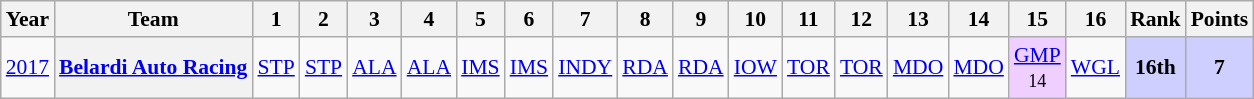<table class="wikitable" style="text-align:center; font-size:90%">
<tr>
<th>Year</th>
<th>Team</th>
<th>1</th>
<th>2</th>
<th>3</th>
<th>4</th>
<th>5</th>
<th>6</th>
<th>7</th>
<th>8</th>
<th>9</th>
<th>10</th>
<th>11</th>
<th>12</th>
<th>13</th>
<th>14</th>
<th>15</th>
<th>16</th>
<th>Rank</th>
<th>Points</th>
</tr>
<tr>
<td><a href='#'>2017</a></td>
<th><a href='#'>Belardi Auto Racing</a></th>
<td><a href='#'>STP</a></td>
<td><a href='#'>STP</a></td>
<td><a href='#'>ALA</a></td>
<td><a href='#'>ALA</a></td>
<td><a href='#'>IMS</a></td>
<td><a href='#'>IMS</a></td>
<td><a href='#'>INDY</a></td>
<td><a href='#'>RDA</a></td>
<td><a href='#'>RDA</a></td>
<td><a href='#'>IOW</a></td>
<td><a href='#'>TOR</a></td>
<td><a href='#'>TOR</a></td>
<td><a href='#'>MDO</a></td>
<td><a href='#'>MDO</a></td>
<td style="background:#EFCFFF;"><a href='#'>GMP</a><br><small>14</small></td>
<td><a href='#'>WGL</a></td>
<th style="background:#CFCFFF;">16th</th>
<th style="background:#CFCFFF;">7</th>
</tr>
</table>
